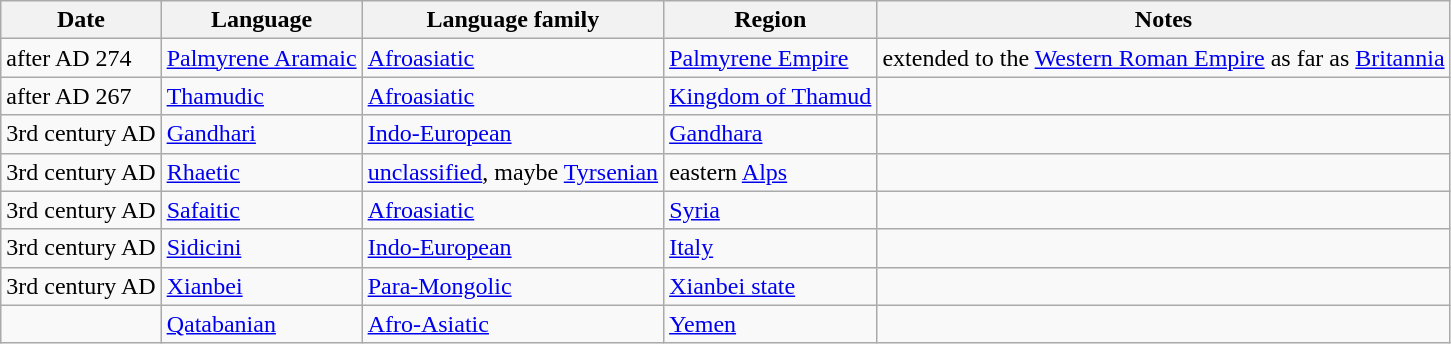<table class="wikitable sortable" border="1">
<tr>
<th>Date</th>
<th>Language</th>
<th>Language family</th>
<th>Region</th>
<th>Notes</th>
</tr>
<tr>
<td>after AD 274</td>
<td><a href='#'>Palmyrene Aramaic</a></td>
<td><a href='#'>Afroasiatic</a></td>
<td><a href='#'>Palmyrene Empire</a></td>
<td>extended to the <a href='#'>Western Roman Empire</a> as far as <a href='#'>Britannia</a></td>
</tr>
<tr>
<td>after AD 267</td>
<td><a href='#'>Thamudic</a></td>
<td><a href='#'>Afroasiatic</a></td>
<td><a href='#'>Kingdom of Thamud</a></td>
<td></td>
</tr>
<tr>
<td>3rd century AD</td>
<td><a href='#'>Gandhari</a></td>
<td><a href='#'>Indo-European</a></td>
<td><a href='#'>Gandhara</a></td>
<td></td>
</tr>
<tr>
<td>3rd century AD</td>
<td><a href='#'>Rhaetic</a></td>
<td><a href='#'>unclassified</a>, maybe <a href='#'>Tyrsenian</a></td>
<td>eastern <a href='#'>Alps</a></td>
<td></td>
</tr>
<tr>
<td>3rd century AD</td>
<td><a href='#'>Safaitic</a></td>
<td><a href='#'>Afroasiatic</a></td>
<td><a href='#'>Syria</a></td>
<td></td>
</tr>
<tr>
<td>3rd century AD</td>
<td><a href='#'>Sidicini</a></td>
<td><a href='#'>Indo-European</a></td>
<td><a href='#'>Italy</a></td>
<td></td>
</tr>
<tr>
<td>3rd century AD</td>
<td><a href='#'>Xianbei</a></td>
<td><a href='#'>Para-Mongolic</a></td>
<td><a href='#'>Xianbei state</a></td>
<td></td>
</tr>
<tr>
<td></td>
<td><a href='#'>Qatabanian</a></td>
<td><a href='#'>Afro-Asiatic</a></td>
<td><a href='#'>Yemen</a></td>
<td></td>
</tr>
</table>
